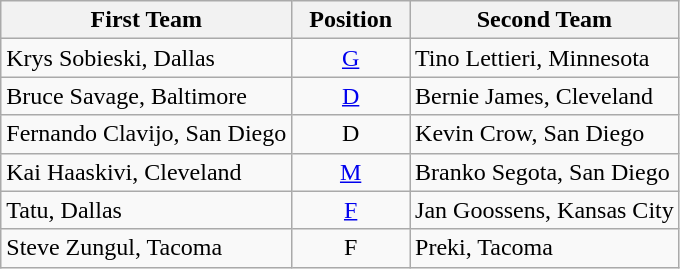<table class="wikitable">
<tr>
<th>First Team</th>
<th>  Position  </th>
<th>Second Team</th>
</tr>
<tr>
<td>Krys Sobieski, Dallas</td>
<td align=center><a href='#'>G</a></td>
<td>Tino Lettieri, Minnesota</td>
</tr>
<tr>
<td>Bruce Savage, Baltimore</td>
<td align=center><a href='#'>D</a></td>
<td>Bernie James, Cleveland</td>
</tr>
<tr>
<td>Fernando Clavijo, San Diego</td>
<td align=center>D</td>
<td>Kevin Crow, San Diego</td>
</tr>
<tr>
<td>Kai Haaskivi, Cleveland</td>
<td align=center><a href='#'>M</a></td>
<td>Branko Segota, San Diego</td>
</tr>
<tr>
<td>Tatu, Dallas</td>
<td align=center><a href='#'>F</a></td>
<td>Jan Goossens, Kansas City</td>
</tr>
<tr>
<td>Steve Zungul, Tacoma</td>
<td align=center>F</td>
<td>Preki, Tacoma</td>
</tr>
</table>
